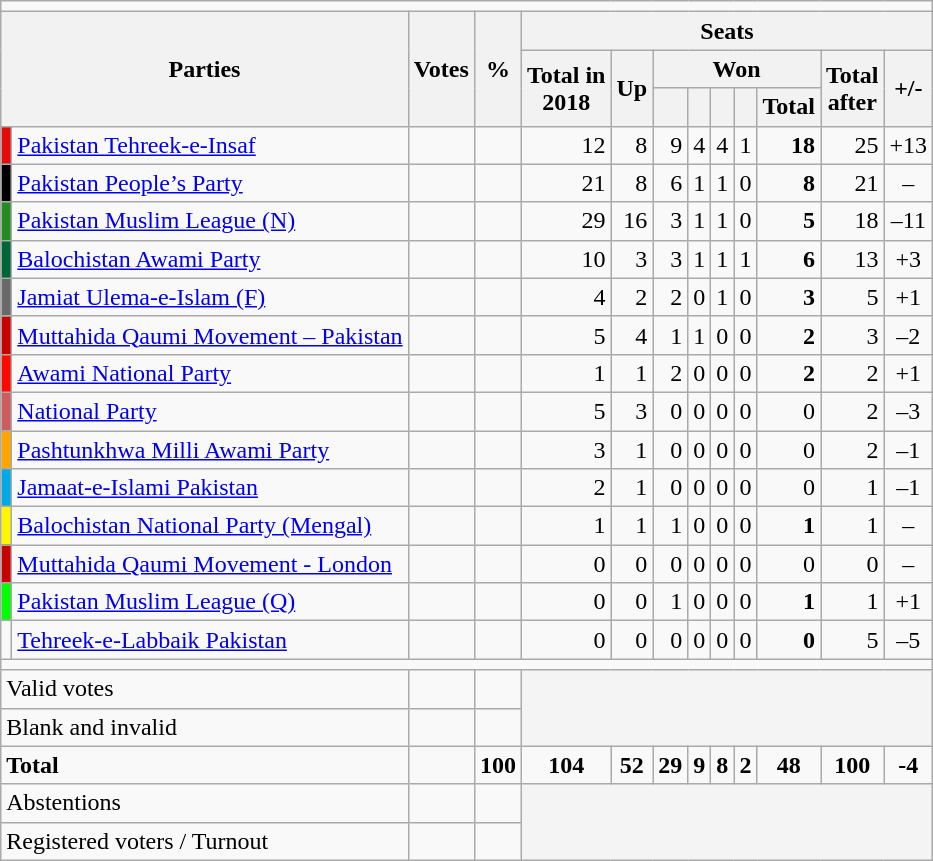<table class="wikitable centre" style="text-align:right">
<tr>
<td colspan=15 align=center></td>
</tr>
<tr>
<th scope=col colspan=2 rowspan=3>Parties</th>
<th scope=col rowspan=3>Votes</th>
<th scope=col rowspan=3>%</th>
<th scope=col colspan=9>Seats</th>
</tr>
<tr>
<th scope=col rowspan=2>Total in<br>2018</th>
<th scope=col rowspan=2>Up</th>
<th scope=col colspan=5>Won</th>
<th scope=col rowspan=2>Total<br>after</th>
<th scope=col rowspan=2>+/-</th>
</tr>
<tr>
<th></th>
<th></th>
<th></th>
<th></th>
<th>Total</th>
</tr>
<tr>
<td bgcolor=#E70A0A></td>
<td align=left><a href='#'>Pakistan Tehreek-e-Insaf</a></td>
<td></td>
<td></td>
<td>12</td>
<td>8</td>
<td>9</td>
<td>4</td>
<td>4</td>
<td>1</td>
<td><strong>18</strong></td>
<td>25</td>
<td align=center>+13</td>
</tr>
<tr>
<td bgcolor=#000000></td>
<td align=left><a href='#'>Pakistan People’s Party</a></td>
<td></td>
<td></td>
<td>21</td>
<td>8</td>
<td>6</td>
<td>1</td>
<td>1</td>
<td>0</td>
<td><strong>8</strong></td>
<td>21</td>
<td align=center>–</td>
</tr>
<tr>
<td bgcolor=#228b22></td>
<td align=left><a href='#'>Pakistan Muslim League (N)</a></td>
<td></td>
<td></td>
<td>29</td>
<td>16</td>
<td>3</td>
<td>1</td>
<td>1</td>
<td>0</td>
<td><strong>5</strong></td>
<td>18</td>
<td align=center>–11</td>
</tr>
<tr>
<td bgcolor=#006537></td>
<td align="left"><a href='#'>Balochistan Awami Party</a></td>
<td></td>
<td></td>
<td>10</td>
<td>3</td>
<td>3</td>
<td>1</td>
<td>1</td>
<td>1</td>
<td><strong>6</strong></td>
<td>13</td>
<td align=center>+3</td>
</tr>
<tr>
<td bgcolor=#696969></td>
<td align="left"><a href='#'>Jamiat Ulema-e-Islam (F)</a></td>
<td></td>
<td></td>
<td>4</td>
<td>2</td>
<td>2</td>
<td>0</td>
<td>1</td>
<td>0</td>
<td><strong>3</strong></td>
<td>5</td>
<td align=center>+1</td>
</tr>
<tr>
<td bgcolor=#C80000></td>
<td align="left"><a href='#'>Muttahida Qaumi Movement – Pakistan</a></td>
<td></td>
<td></td>
<td>5</td>
<td>4</td>
<td>1</td>
<td>1</td>
<td>0</td>
<td>0</td>
<td><strong>2</strong></td>
<td>3</td>
<td align=center>–2</td>
</tr>
<tr>
<td bgcolor=#FF0800></td>
<td align="left"><a href='#'>Awami National Party</a></td>
<td></td>
<td></td>
<td>1</td>
<td>1</td>
<td>2</td>
<td>0</td>
<td>0</td>
<td>0</td>
<td><strong>2</strong></td>
<td>2</td>
<td align=center>+1</td>
</tr>
<tr>
<td bgcolor=#CD5C5C></td>
<td align="left"><a href='#'>National Party</a></td>
<td></td>
<td></td>
<td>5</td>
<td>3</td>
<td>0</td>
<td>0</td>
<td>0</td>
<td>0</td>
<td>0</td>
<td>2</td>
<td align=center>–3</td>
</tr>
<tr>
<td bgcolor=#FFA500></td>
<td align="left"><a href='#'>Pashtunkhwa Milli Awami Party</a></td>
<td></td>
<td></td>
<td>3</td>
<td>1</td>
<td>0</td>
<td>0</td>
<td>0</td>
<td>0</td>
<td>0</td>
<td>2</td>
<td align=center>–1</td>
</tr>
<tr>
<td bgcolor=#00AAE4></td>
<td align="left"><a href='#'>Jamaat-e-Islami Pakistan</a></td>
<td></td>
<td></td>
<td>2</td>
<td>1</td>
<td>0</td>
<td>0</td>
<td>0</td>
<td>0</td>
<td>0</td>
<td>1</td>
<td align=center>–1</td>
</tr>
<tr>
<td bgcolor=#FFF700></td>
<td align="left"><a href='#'>Balochistan National Party (Mengal)</a></td>
<td></td>
<td></td>
<td>1</td>
<td>1</td>
<td>1</td>
<td>0</td>
<td>0</td>
<td>0</td>
<td><strong>1</strong></td>
<td>1</td>
<td align=center>–</td>
</tr>
<tr>
<td bgcolor=#C80000></td>
<td align="left"><a href='#'>Muttahida Qaumi Movement  - London</a></td>
<td></td>
<td></td>
<td>0</td>
<td>0</td>
<td>0</td>
<td>0</td>
<td>0</td>
<td>0</td>
<td>0</td>
<td>0</td>
<td align=center>–</td>
</tr>
<tr>
<td bgcolor=#00FF00></td>
<td align="left"><a href='#'>Pakistan Muslim League (Q)</a></td>
<td></td>
<td></td>
<td>0</td>
<td>0</td>
<td>1</td>
<td>0</td>
<td>0</td>
<td>0</td>
<td><strong>1</strong></td>
<td>1</td>
<td align=center>+1</td>
</tr>
<tr>
<td bgcolor=></td>
<td align="left"><a href='#'>Tehreek-e-Labbaik Pakistan</a></td>
<td></td>
<td></td>
<td>0</td>
<td>0</td>
<td>0</td>
<td>0</td>
<td>0</td>
<td>0</td>
<td><strong>0</strong></td>
<td>5</td>
<td align=center>–5</td>
</tr>
<tr>
<td colspan="13"></td>
</tr>
<tr>
<td align=left colspan=2>Valid votes</td>
<td></td>
<td></td>
<td rowspan=2 colspan=9 bgcolor=#F4F4F4></td>
</tr>
<tr>
<td align=left colspan=2>Blank and invalid</td>
<td></td>
<td></td>
</tr>
<tr style=font-weight:bold>
<td align=left colspan=2>Total</td>
<td></td>
<td>100</td>
<td align=center>104</td>
<td align=center>52</td>
<td align=center>29</td>
<td align=center>9</td>
<td align=center>8</td>
<td align=center>2</td>
<td align=center>48</td>
<td align=center>100</td>
<td align=center>-4</td>
</tr>
<tr>
<td align=left colspan=2>Abstentions</td>
<td></td>
<td></td>
<td rowspan=2 colspan=9 bgcolor=#F4F4F4></td>
</tr>
<tr>
<td align=left colspan=2>Registered voters / Turnout</td>
<td></td>
<td></td>
</tr>
</table>
